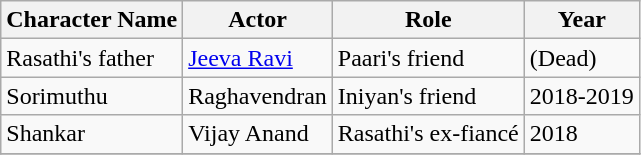<table class="wikitable">
<tr>
<th>Character Name</th>
<th>Actor</th>
<th>Role</th>
<th>Year</th>
</tr>
<tr>
<td>Rasathi's father</td>
<td><a href='#'>Jeeva Ravi</a></td>
<td>Paari's friend</td>
<td>(Dead)</td>
</tr>
<tr>
<td>Sorimuthu</td>
<td>Raghavendran</td>
<td>Iniyan's friend</td>
<td>2018-2019</td>
</tr>
<tr>
<td>Shankar</td>
<td>Vijay Anand</td>
<td>Rasathi's ex-fiancé</td>
<td>2018</td>
</tr>
<tr>
</tr>
</table>
